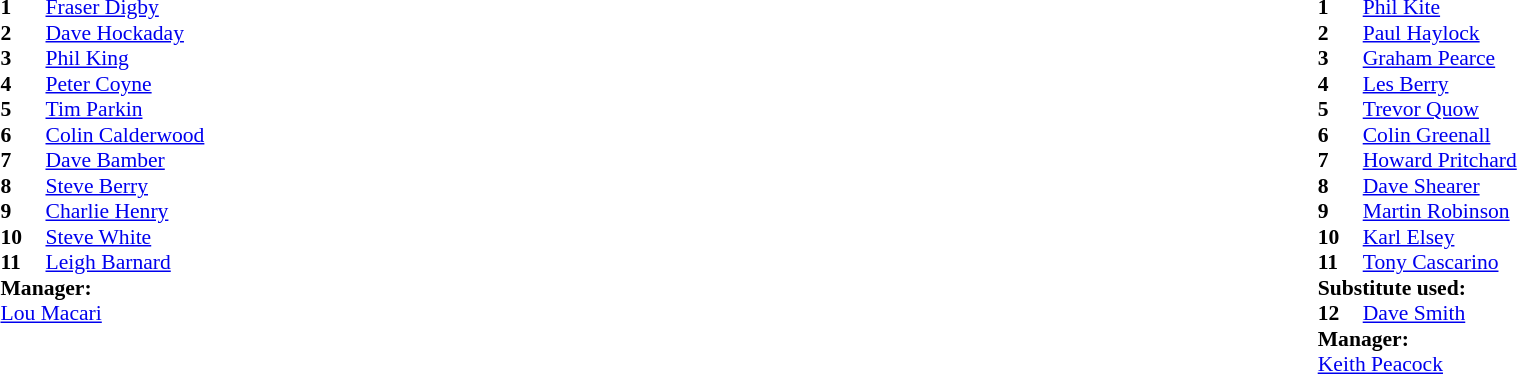<table width="100%">
<tr>
<td valign="top" width="50%"><br><table style="font-size: 90%" cellspacing="0" cellpadding="0">
<tr>
<td colspan="4"></td>
</tr>
<tr>
<th width="30"></th>
</tr>
<tr>
<td><strong>1</strong></td>
<td><a href='#'>Fraser Digby</a></td>
</tr>
<tr>
<td><strong>2</strong></td>
<td><a href='#'>Dave Hockaday</a></td>
</tr>
<tr>
<td><strong>3</strong></td>
<td><a href='#'>Phil King</a></td>
</tr>
<tr>
<td><strong>4</strong></td>
<td><a href='#'>Peter Coyne</a></td>
</tr>
<tr>
<td><strong>5</strong></td>
<td><a href='#'>Tim Parkin</a></td>
</tr>
<tr>
<td><strong>6</strong></td>
<td><a href='#'>Colin Calderwood</a></td>
</tr>
<tr>
<td><strong>7</strong></td>
<td><a href='#'>Dave Bamber</a></td>
</tr>
<tr>
<td><strong>8</strong></td>
<td><a href='#'>Steve Berry</a></td>
</tr>
<tr>
<td><strong>9</strong></td>
<td><a href='#'>Charlie Henry</a></td>
</tr>
<tr>
<td><strong>10</strong></td>
<td><a href='#'>Steve White</a></td>
</tr>
<tr>
<td><strong>11</strong></td>
<td><a href='#'>Leigh Barnard</a></td>
</tr>
<tr>
<td colspan=4><strong>Manager:</strong></td>
</tr>
<tr>
<td colspan="4"><a href='#'>Lou Macari</a></td>
</tr>
</table>
</td>
<td valign="top" width="50%"><br><table style="font-size: 90%" cellspacing="0" cellpadding="0" align="center">
<tr>
<td colspan="4"></td>
</tr>
<tr>
<th width="30"></th>
</tr>
<tr>
<td><strong>1</strong></td>
<td><a href='#'>Phil Kite</a></td>
</tr>
<tr>
<td><strong>2</strong></td>
<td><a href='#'>Paul Haylock</a></td>
</tr>
<tr>
<td><strong>3</strong></td>
<td><a href='#'>Graham Pearce</a></td>
</tr>
<tr>
<td><strong>4</strong></td>
<td><a href='#'>Les Berry</a></td>
</tr>
<tr>
<td><strong>5</strong></td>
<td><a href='#'>Trevor Quow</a></td>
</tr>
<tr>
<td><strong>6</strong></td>
<td><a href='#'>Colin Greenall</a></td>
</tr>
<tr>
<td><strong>7</strong></td>
<td><a href='#'>Howard Pritchard</a></td>
</tr>
<tr>
<td><strong>8</strong></td>
<td><a href='#'>Dave Shearer</a></td>
</tr>
<tr>
<td><strong>9</strong></td>
<td><a href='#'>Martin Robinson</a> </td>
</tr>
<tr>
<td><strong>10</strong></td>
<td><a href='#'>Karl Elsey</a></td>
</tr>
<tr>
<td><strong>11</strong></td>
<td><a href='#'>Tony Cascarino</a></td>
</tr>
<tr>
<td colspan="3"><strong>Substitute used:</strong></td>
</tr>
<tr>
<td><strong>12</strong></td>
<td><a href='#'>Dave Smith</a> </td>
</tr>
<tr>
<td colspan=4><strong>Manager:</strong></td>
</tr>
<tr>
<td colspan="4"><a href='#'>Keith Peacock</a></td>
</tr>
<tr>
</tr>
</table>
</td>
</tr>
</table>
